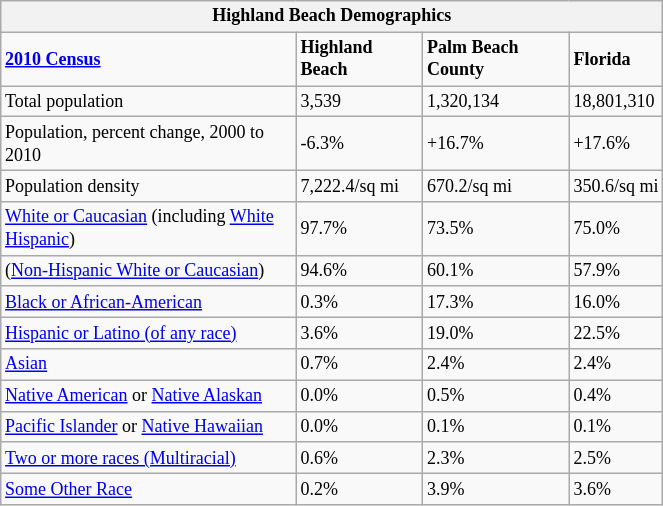<table class="wikitable" style="float: left; margin-right: 2em; width: 35%; font-size: 75%;">
<tr>
<th colspan=4><strong>Highland Beach Demographics</strong></th>
</tr>
<tr>
<td><strong><a href='#'>2010 Census</a></strong></td>
<td><strong>Highland Beach</strong></td>
<td><strong>Palm Beach County</strong></td>
<td><strong>Florida</strong></td>
</tr>
<tr>
<td>Total population</td>
<td>3,539</td>
<td>1,320,134</td>
<td>18,801,310</td>
</tr>
<tr>
<td>Population, percent change, 2000 to 2010</td>
<td>-6.3%</td>
<td>+16.7%</td>
<td>+17.6%</td>
</tr>
<tr>
<td>Population density</td>
<td>7,222.4/sq mi</td>
<td>670.2/sq mi</td>
<td>350.6/sq mi</td>
</tr>
<tr>
<td><a href='#'>White or Caucasian</a> (including <a href='#'>White Hispanic</a>)</td>
<td>97.7%</td>
<td>73.5%</td>
<td>75.0%</td>
</tr>
<tr>
<td>(<a href='#'>Non-Hispanic White or Caucasian</a>)</td>
<td>94.6%</td>
<td>60.1%</td>
<td>57.9%</td>
</tr>
<tr>
<td><a href='#'>Black or African-American</a></td>
<td>0.3%</td>
<td>17.3%</td>
<td>16.0%</td>
</tr>
<tr>
<td><a href='#'>Hispanic or Latino (of any race)</a></td>
<td>3.6%</td>
<td>19.0%</td>
<td>22.5%</td>
</tr>
<tr>
<td><a href='#'>Asian</a></td>
<td>0.7%</td>
<td>2.4%</td>
<td>2.4%</td>
</tr>
<tr>
<td><a href='#'>Native American</a> or <a href='#'>Native Alaskan</a></td>
<td>0.0%</td>
<td>0.5%</td>
<td>0.4%</td>
</tr>
<tr>
<td><a href='#'>Pacific Islander</a> or <a href='#'>Native Hawaiian</a></td>
<td>0.0%</td>
<td>0.1%</td>
<td>0.1%</td>
</tr>
<tr>
<td><a href='#'>Two or more races (Multiracial)</a></td>
<td>0.6%</td>
<td>2.3%</td>
<td>2.5%</td>
</tr>
<tr>
<td><a href='#'>Some Other Race</a></td>
<td>0.2%</td>
<td>3.9%</td>
<td>3.6%</td>
</tr>
</table>
